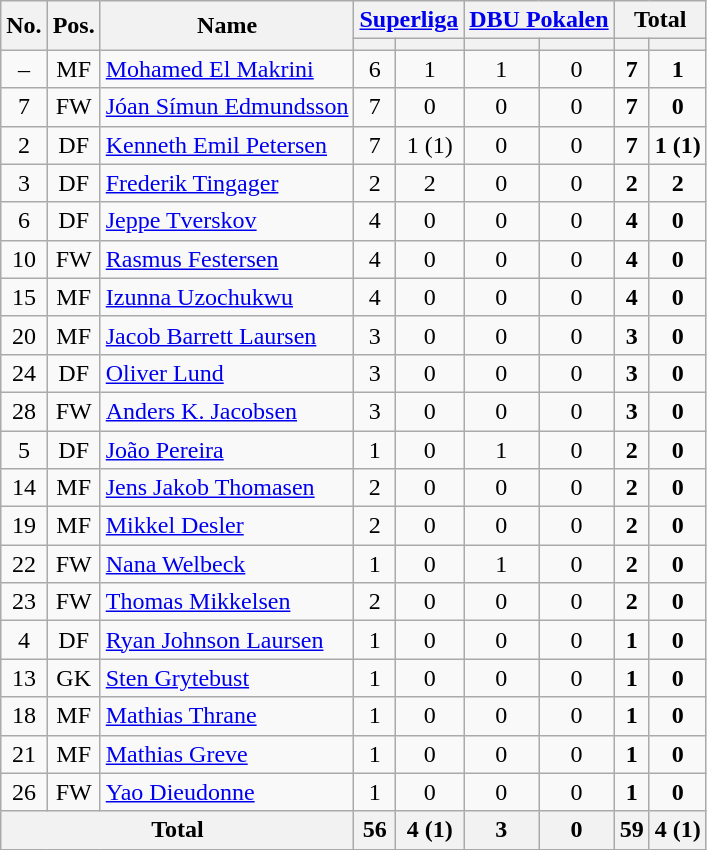<table class="wikitable sortable" style="text-align: center;">
<tr>
<th rowspan="2">No.</th>
<th rowspan="2">Pos.</th>
<th rowspan="2">Name</th>
<th colspan="2"><a href='#'>Superliga</a></th>
<th colspan="2"><a href='#'>DBU Pokalen</a></th>
<th colspan="2"><strong>Total</strong></th>
</tr>
<tr>
<th></th>
<th></th>
<th></th>
<th></th>
<th></th>
<th></th>
</tr>
<tr>
<td>–</td>
<td>MF</td>
<td align=left> <a href='#'>Mohamed El Makrini</a></td>
<td>6</td>
<td>1</td>
<td>1</td>
<td>0</td>
<td><strong>7</strong></td>
<td><strong>1</strong></td>
</tr>
<tr>
<td>7</td>
<td>FW</td>
<td align=left> <a href='#'>Jóan Símun Edmundsson</a></td>
<td>7</td>
<td>0</td>
<td>0</td>
<td>0</td>
<td><strong>7</strong></td>
<td><strong>0</strong></td>
</tr>
<tr>
<td>2</td>
<td>DF</td>
<td align=left> <a href='#'>Kenneth Emil Petersen</a></td>
<td>7</td>
<td>1 (1)</td>
<td>0</td>
<td>0</td>
<td><strong>7</strong></td>
<td><strong>1 (1)</strong></td>
</tr>
<tr>
<td>3</td>
<td>DF</td>
<td align=left> <a href='#'>Frederik Tingager</a></td>
<td>2</td>
<td>2</td>
<td>0</td>
<td>0</td>
<td><strong>2</strong></td>
<td><strong>2</strong></td>
</tr>
<tr>
<td>6</td>
<td>DF</td>
<td align=left> <a href='#'>Jeppe Tverskov</a></td>
<td>4</td>
<td>0</td>
<td>0</td>
<td>0</td>
<td><strong>4</strong></td>
<td><strong>0</strong></td>
</tr>
<tr>
<td>10</td>
<td>FW</td>
<td align=left> <a href='#'>Rasmus Festersen</a></td>
<td>4</td>
<td>0</td>
<td>0</td>
<td>0</td>
<td><strong>4</strong></td>
<td><strong>0</strong></td>
</tr>
<tr>
<td>15</td>
<td>MF</td>
<td align=left> <a href='#'>Izunna Uzochukwu</a></td>
<td>4</td>
<td>0</td>
<td>0</td>
<td>0</td>
<td><strong>4</strong></td>
<td><strong>0</strong></td>
</tr>
<tr>
<td>20</td>
<td>MF</td>
<td align=left> <a href='#'>Jacob Barrett Laursen</a></td>
<td>3</td>
<td>0</td>
<td>0</td>
<td>0</td>
<td><strong>3</strong></td>
<td><strong>0</strong></td>
</tr>
<tr>
<td>24</td>
<td>DF</td>
<td align=left> <a href='#'>Oliver Lund</a></td>
<td>3</td>
<td>0</td>
<td>0</td>
<td>0</td>
<td><strong>3</strong></td>
<td><strong>0</strong></td>
</tr>
<tr>
<td>28</td>
<td>FW</td>
<td align=left> <a href='#'>Anders K. Jacobsen</a></td>
<td>3</td>
<td>0</td>
<td>0</td>
<td>0</td>
<td><strong>3</strong></td>
<td><strong>0</strong></td>
</tr>
<tr>
<td>5</td>
<td>DF</td>
<td align=left> <a href='#'>João Pereira</a></td>
<td>1</td>
<td>0</td>
<td>1</td>
<td>0</td>
<td><strong>2</strong></td>
<td><strong>0</strong></td>
</tr>
<tr>
<td>14</td>
<td>MF</td>
<td align=left> <a href='#'>Jens Jakob Thomasen</a></td>
<td>2</td>
<td>0</td>
<td>0</td>
<td>0</td>
<td><strong>2</strong></td>
<td><strong>0</strong></td>
</tr>
<tr>
<td>19</td>
<td>MF</td>
<td align=left> <a href='#'>Mikkel Desler</a></td>
<td>2</td>
<td>0</td>
<td>0</td>
<td>0</td>
<td><strong>2</strong></td>
<td><strong>0</strong></td>
</tr>
<tr>
<td>22</td>
<td>FW</td>
<td align=left> <a href='#'>Nana Welbeck</a></td>
<td>1</td>
<td>0</td>
<td>1</td>
<td>0</td>
<td><strong>2</strong></td>
<td><strong>0</strong></td>
</tr>
<tr>
<td>23</td>
<td>FW</td>
<td align=left> <a href='#'>Thomas Mikkelsen</a></td>
<td>2</td>
<td>0</td>
<td>0</td>
<td>0</td>
<td><strong>2</strong></td>
<td><strong>0</strong></td>
</tr>
<tr>
<td>4</td>
<td>DF</td>
<td align=left> <a href='#'>Ryan Johnson Laursen</a></td>
<td>1</td>
<td>0</td>
<td>0</td>
<td>0</td>
<td><strong>1</strong></td>
<td><strong>0</strong></td>
</tr>
<tr>
<td>13</td>
<td>GK</td>
<td align=left> <a href='#'>Sten Grytebust</a></td>
<td>1</td>
<td>0</td>
<td>0</td>
<td>0</td>
<td><strong>1</strong></td>
<td><strong>0</strong></td>
</tr>
<tr>
<td>18</td>
<td>MF</td>
<td align=left> <a href='#'>Mathias Thrane</a></td>
<td>1</td>
<td>0</td>
<td>0</td>
<td>0</td>
<td><strong>1</strong></td>
<td><strong>0</strong></td>
</tr>
<tr>
<td>21</td>
<td>MF</td>
<td align=left> <a href='#'>Mathias Greve</a></td>
<td>1</td>
<td>0</td>
<td>0</td>
<td>0</td>
<td><strong>1</strong></td>
<td><strong>0</strong></td>
</tr>
<tr>
<td>26</td>
<td>FW</td>
<td align=left> <a href='#'>Yao Dieudonne</a></td>
<td>1</td>
<td>0</td>
<td>0</td>
<td>0</td>
<td><strong>1</strong></td>
<td><strong>0</strong></td>
</tr>
<tr>
<th colspan=3>Total</th>
<th>56</th>
<th>4 (1)</th>
<th>3</th>
<th>0</th>
<th>59</th>
<th>4 (1)</th>
</tr>
</table>
